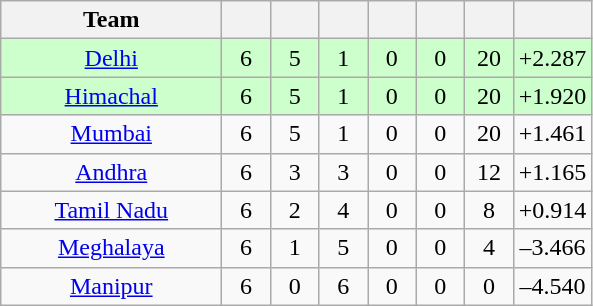<table class="wikitable" style="text-align:center">
<tr>
<th style="width:140px;">Team</th>
<th style="width:25px;"></th>
<th style="width:25px;"></th>
<th style="width:25px;"></th>
<th style="width:25px;"></th>
<th style="width:25px;"></th>
<th style="width:25px;"></th>
<th style="width:40px;"></th>
</tr>
<tr style="background:#cfc;">
<td><a href='#'>Delhi</a></td>
<td>6</td>
<td>5</td>
<td>1</td>
<td>0</td>
<td>0</td>
<td>20</td>
<td>+2.287</td>
</tr>
<tr style="background:#cfc;">
<td><a href='#'>Himachal</a></td>
<td>6</td>
<td>5</td>
<td>1</td>
<td>0</td>
<td>0</td>
<td>20</td>
<td>+1.920</td>
</tr>
<tr>
<td><a href='#'>Mumbai</a></td>
<td>6</td>
<td>5</td>
<td>1</td>
<td>0</td>
<td>0</td>
<td>20</td>
<td>+1.461</td>
</tr>
<tr>
<td><a href='#'>Andhra</a></td>
<td>6</td>
<td>3</td>
<td>3</td>
<td>0</td>
<td>0</td>
<td>12</td>
<td>+1.165</td>
</tr>
<tr>
<td><a href='#'>Tamil Nadu</a></td>
<td>6</td>
<td>2</td>
<td>4</td>
<td>0</td>
<td>0</td>
<td>8</td>
<td>+0.914</td>
</tr>
<tr>
<td><a href='#'>Meghalaya</a></td>
<td>6</td>
<td>1</td>
<td>5</td>
<td>0</td>
<td>0</td>
<td>4</td>
<td>–3.466</td>
</tr>
<tr>
<td><a href='#'>Manipur</a></td>
<td>6</td>
<td>0</td>
<td>6</td>
<td>0</td>
<td>0</td>
<td>0</td>
<td>–4.540</td>
</tr>
</table>
